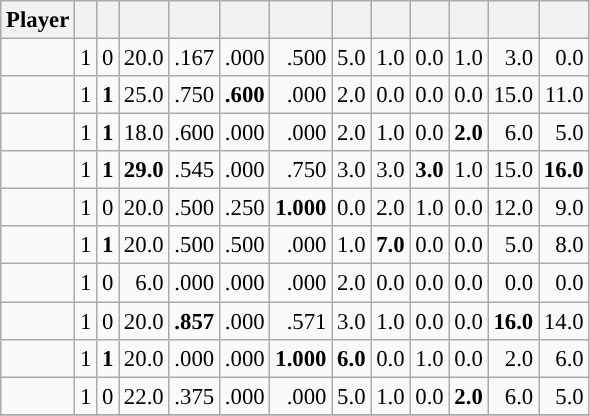<table class="wikitable sortable" style="font-size:95%; text-align:right">
<tr>
<th>Player</th>
<th></th>
<th></th>
<th></th>
<th></th>
<th></th>
<th></th>
<th></th>
<th></th>
<th></th>
<th></th>
<th></th>
<th></th>
</tr>
<tr>
<td><strong></strong></td>
<td>1</td>
<td>0</td>
<td>20.0</td>
<td>.167</td>
<td>.000</td>
<td>.500</td>
<td>5.0</td>
<td>1.0</td>
<td>0.0</td>
<td>1.0</td>
<td>3.0</td>
<td>0.0</td>
</tr>
<tr>
<td><strong></strong></td>
<td>1</td>
<td><strong>1</strong></td>
<td>25.0</td>
<td>.750</td>
<td><strong>.600</strong></td>
<td>.000</td>
<td>2.0</td>
<td>0.0</td>
<td>0.0</td>
<td>0.0</td>
<td>15.0</td>
<td>11.0</td>
</tr>
<tr>
<td><strong></strong></td>
<td>1</td>
<td><strong>1</strong></td>
<td>18.0</td>
<td>.600</td>
<td>.000</td>
<td>.000</td>
<td>2.0</td>
<td>1.0</td>
<td>0.0</td>
<td><strong>2.0</strong></td>
<td>6.0</td>
<td>5.0</td>
</tr>
<tr>
<td><strong></strong></td>
<td>1</td>
<td><strong>1</strong></td>
<td><strong>29.0</strong></td>
<td>.545</td>
<td>.000</td>
<td>.750</td>
<td>3.0</td>
<td>3.0</td>
<td><strong>3.0</strong></td>
<td>1.0</td>
<td>15.0</td>
<td><strong>16.0</strong></td>
</tr>
<tr>
<td><strong></strong></td>
<td>1</td>
<td>0</td>
<td>20.0</td>
<td>.500</td>
<td>.250</td>
<td><strong>1.000</strong></td>
<td>0.0</td>
<td>2.0</td>
<td>1.0</td>
<td>0.0</td>
<td>12.0</td>
<td>9.0</td>
</tr>
<tr>
<td><strong></strong></td>
<td>1</td>
<td><strong>1</strong></td>
<td>20.0</td>
<td>.500</td>
<td>.500</td>
<td>.000</td>
<td>1.0</td>
<td><strong>7.0</strong></td>
<td>0.0</td>
<td>0.0</td>
<td>5.0</td>
<td>8.0</td>
</tr>
<tr>
<td><strong></strong></td>
<td>1</td>
<td>0</td>
<td>6.0</td>
<td>.000</td>
<td>.000</td>
<td>.000</td>
<td>2.0</td>
<td>0.0</td>
<td>0.0</td>
<td>0.0</td>
<td>0.0</td>
<td>0.0</td>
</tr>
<tr>
<td><strong></strong></td>
<td>1</td>
<td>0</td>
<td>20.0</td>
<td><strong>.857</strong></td>
<td>.000</td>
<td>.571</td>
<td>3.0</td>
<td>1.0</td>
<td>0.0</td>
<td>0.0</td>
<td><strong>16.0</strong></td>
<td>14.0</td>
</tr>
<tr>
<td><strong></strong></td>
<td>1</td>
<td><strong>1</strong></td>
<td>20.0</td>
<td>.000</td>
<td>.000</td>
<td><strong>1.000</strong></td>
<td><strong>6.0</strong></td>
<td>0.0</td>
<td>1.0</td>
<td>0.0</td>
<td>2.0</td>
<td>6.0</td>
</tr>
<tr>
<td><strong></strong></td>
<td>1</td>
<td>0</td>
<td>22.0</td>
<td>.375</td>
<td>.000</td>
<td>.000</td>
<td>5.0</td>
<td>1.0</td>
<td>0.0</td>
<td><strong>2.0</strong></td>
<td>6.0</td>
<td>5.0</td>
</tr>
<tr>
</tr>
</table>
